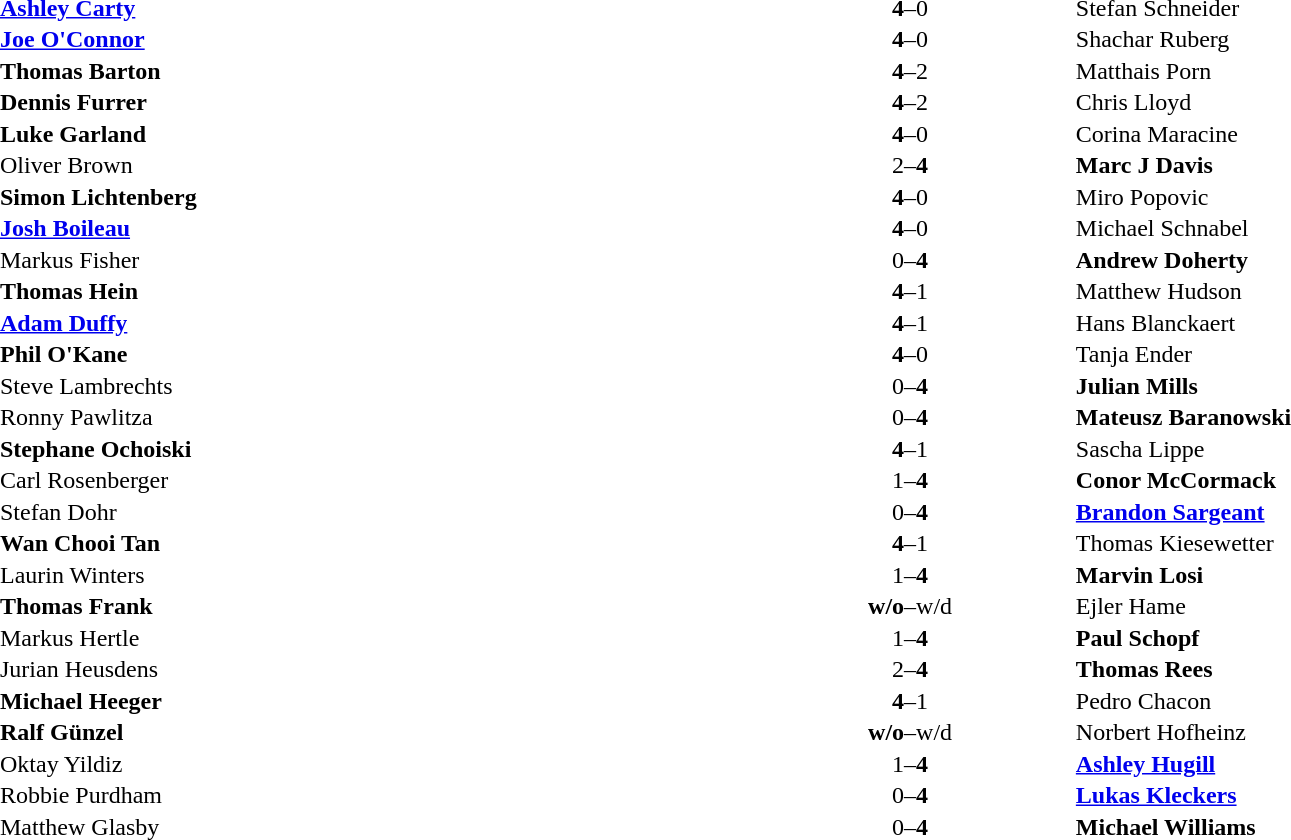<table width="100%" cellspacing="1">
<tr>
<th width45%></th>
<th width10%></th>
<th width45%></th>
</tr>
<tr>
<td> <strong><a href='#'>Ashley Carty</a></strong></td>
<td align="center"><strong>4</strong>–0</td>
<td> Stefan Schneider</td>
</tr>
<tr>
<td> <strong><a href='#'>Joe O'Connor</a></strong></td>
<td align="center"><strong>4</strong>–0</td>
<td> Shachar Ruberg</td>
</tr>
<tr>
<td> <strong>Thomas Barton</strong></td>
<td align="center"><strong>4</strong>–2</td>
<td> Matthais Porn</td>
</tr>
<tr>
<td> <strong>Dennis Furrer</strong></td>
<td align="center"><strong>4</strong>–2</td>
<td> Chris Lloyd</td>
</tr>
<tr>
<td> <strong>Luke Garland</strong></td>
<td align="center"><strong>4</strong>–0</td>
<td> Corina Maracine</td>
</tr>
<tr>
<td> Oliver Brown</td>
<td align="center">2–<strong>4</strong></td>
<td> <strong>Marc J Davis</strong></td>
</tr>
<tr>
<td> <strong>Simon Lichtenberg</strong></td>
<td align="center"><strong>4</strong>–0</td>
<td> Miro Popovic</td>
</tr>
<tr>
<td> <strong><a href='#'>Josh Boileau</a></strong></td>
<td align="center"><strong>4</strong>–0</td>
<td> Michael Schnabel</td>
</tr>
<tr>
<td> Markus Fisher</td>
<td align="center">0–<strong>4</strong></td>
<td> <strong>Andrew Doherty</strong></td>
</tr>
<tr>
<td> <strong>Thomas Hein</strong></td>
<td align="center"><strong>4</strong>–1</td>
<td> Matthew Hudson</td>
</tr>
<tr>
<td> <strong><a href='#'>Adam Duffy</a></strong></td>
<td align="center"><strong>4</strong>–1</td>
<td> Hans Blanckaert</td>
</tr>
<tr>
<td> <strong>Phil O'Kane</strong></td>
<td align="center"><strong>4</strong>–0</td>
<td> Tanja Ender</td>
</tr>
<tr>
<td> Steve Lambrechts</td>
<td align="center">0–<strong>4</strong></td>
<td> <strong>Julian Mills</strong></td>
</tr>
<tr>
<td> Ronny Pawlitza</td>
<td align="center">0–<strong>4</strong></td>
<td> <strong>Mateusz Baranowski</strong></td>
</tr>
<tr>
<td> <strong>Stephane Ochoiski</strong></td>
<td align="center"><strong>4</strong>–1</td>
<td> Sascha Lippe</td>
</tr>
<tr>
<td> Carl Rosenberger</td>
<td align="center">1–<strong>4</strong></td>
<td> <strong>Conor McCormack</strong></td>
</tr>
<tr>
<td> Stefan Dohr</td>
<td align="center">0–<strong>4</strong></td>
<td> <strong><a href='#'>Brandon Sargeant</a></strong></td>
</tr>
<tr>
<td> <strong>Wan Chooi Tan</strong></td>
<td align="center"><strong>4</strong>–1</td>
<td> Thomas Kiesewetter</td>
</tr>
<tr>
<td> Laurin Winters</td>
<td align="center">1–<strong>4</strong></td>
<td> <strong>Marvin Losi</strong></td>
</tr>
<tr>
<td> <strong>Thomas Frank</strong></td>
<td align="center"><strong>w/o</strong>–w/d</td>
<td> Ejler Hame</td>
</tr>
<tr>
<td> Markus Hertle</td>
<td align="center">1–<strong>4</strong></td>
<td> <strong>Paul Schopf</strong></td>
</tr>
<tr>
<td> Jurian Heusdens</td>
<td align="center">2–<strong>4</strong></td>
<td> <strong>Thomas Rees</strong></td>
</tr>
<tr>
<td> <strong>Michael Heeger</strong></td>
<td align="center"><strong>4</strong>–1</td>
<td> Pedro Chacon</td>
</tr>
<tr>
<td> <strong>Ralf Günzel</strong></td>
<td align="center"><strong>w/o</strong>–w/d</td>
<td> Norbert Hofheinz</td>
</tr>
<tr>
<td> Oktay Yildiz</td>
<td align="center">1–<strong>4</strong></td>
<td> <strong><a href='#'>Ashley Hugill</a></strong></td>
</tr>
<tr>
<td> Robbie Purdham</td>
<td align="center">0–<strong>4</strong></td>
<td> <strong><a href='#'>Lukas Kleckers</a></strong></td>
</tr>
<tr>
<td> Matthew Glasby</td>
<td align="center">0–<strong>4</strong></td>
<td> <strong>Michael Williams</strong></td>
</tr>
</table>
